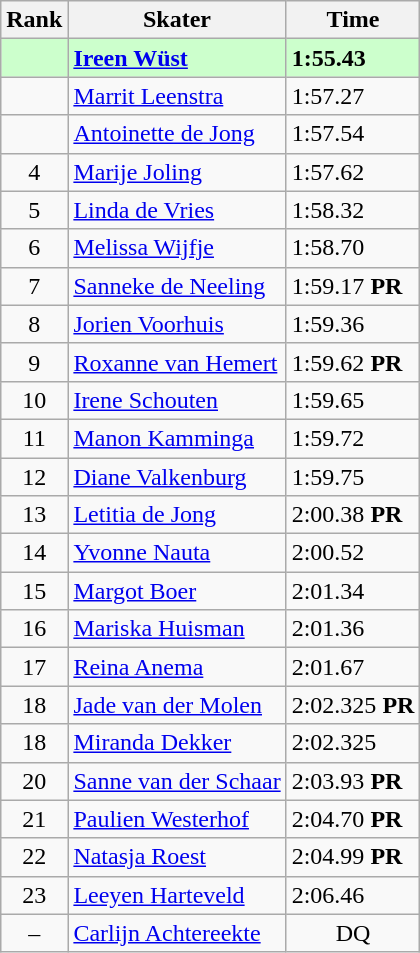<table class="wikitable">
<tr>
<th>Rank</th>
<th>Skater</th>
<th>Time</th>
</tr>
<tr bgcolor=ccffcc>
<td align="center"></td>
<td><strong><a href='#'>Ireen Wüst</a></strong></td>
<td><strong>1:55.43</strong></td>
</tr>
<tr>
<td align="center"></td>
<td><a href='#'>Marrit Leenstra</a></td>
<td>1:57.27</td>
</tr>
<tr>
<td align="center"></td>
<td><a href='#'>Antoinette de Jong</a></td>
<td>1:57.54</td>
</tr>
<tr>
<td align="center">4</td>
<td><a href='#'>Marije Joling</a></td>
<td>1:57.62</td>
</tr>
<tr>
<td align="center">5</td>
<td><a href='#'>Linda de Vries</a></td>
<td>1:58.32</td>
</tr>
<tr>
<td align="center">6</td>
<td><a href='#'>Melissa Wijfje</a></td>
<td>1:58.70</td>
</tr>
<tr>
<td align="center">7</td>
<td><a href='#'>Sanneke de Neeling</a></td>
<td>1:59.17 <strong>PR</strong></td>
</tr>
<tr>
<td align="center">8</td>
<td><a href='#'>Jorien Voorhuis</a></td>
<td>1:59.36</td>
</tr>
<tr>
<td align="center">9</td>
<td><a href='#'>Roxanne van Hemert</a></td>
<td>1:59.62 <strong>PR</strong></td>
</tr>
<tr>
<td align="center">10</td>
<td><a href='#'>Irene Schouten</a></td>
<td>1:59.65</td>
</tr>
<tr>
<td align="center">11</td>
<td><a href='#'>Manon Kamminga</a></td>
<td>1:59.72</td>
</tr>
<tr>
<td align="center">12</td>
<td><a href='#'>Diane Valkenburg</a></td>
<td>1:59.75</td>
</tr>
<tr>
<td align="center">13</td>
<td><a href='#'>Letitia de Jong</a></td>
<td>2:00.38 <strong>PR</strong></td>
</tr>
<tr>
<td align="center">14</td>
<td><a href='#'>Yvonne Nauta</a></td>
<td>2:00.52</td>
</tr>
<tr>
<td align="center">15</td>
<td><a href='#'>Margot Boer</a></td>
<td>2:01.34</td>
</tr>
<tr>
<td align="center">16</td>
<td><a href='#'>Mariska Huisman</a></td>
<td>2:01.36</td>
</tr>
<tr>
<td align="center">17</td>
<td><a href='#'>Reina Anema</a></td>
<td>2:01.67</td>
</tr>
<tr>
<td align="center">18</td>
<td><a href='#'>Jade van der Molen</a></td>
<td>2:02.325 <strong>PR</strong></td>
</tr>
<tr>
<td align="center">18</td>
<td><a href='#'>Miranda Dekker</a></td>
<td>2:02.325</td>
</tr>
<tr>
<td align="center">20</td>
<td><a href='#'>Sanne van der Schaar</a></td>
<td>2:03.93 <strong>PR</strong></td>
</tr>
<tr>
<td align="center">21</td>
<td><a href='#'>Paulien Westerhof</a></td>
<td>2:04.70 <strong>PR</strong></td>
</tr>
<tr>
<td align="center">22</td>
<td><a href='#'>Natasja Roest</a></td>
<td>2:04.99 <strong>PR</strong></td>
</tr>
<tr>
<td align="center">23</td>
<td><a href='#'>Leeyen Harteveld</a></td>
<td>2:06.46</td>
</tr>
<tr>
<td align="center">–</td>
<td><a href='#'>Carlijn Achtereekte</a></td>
<td align="center">DQ</td>
</tr>
</table>
